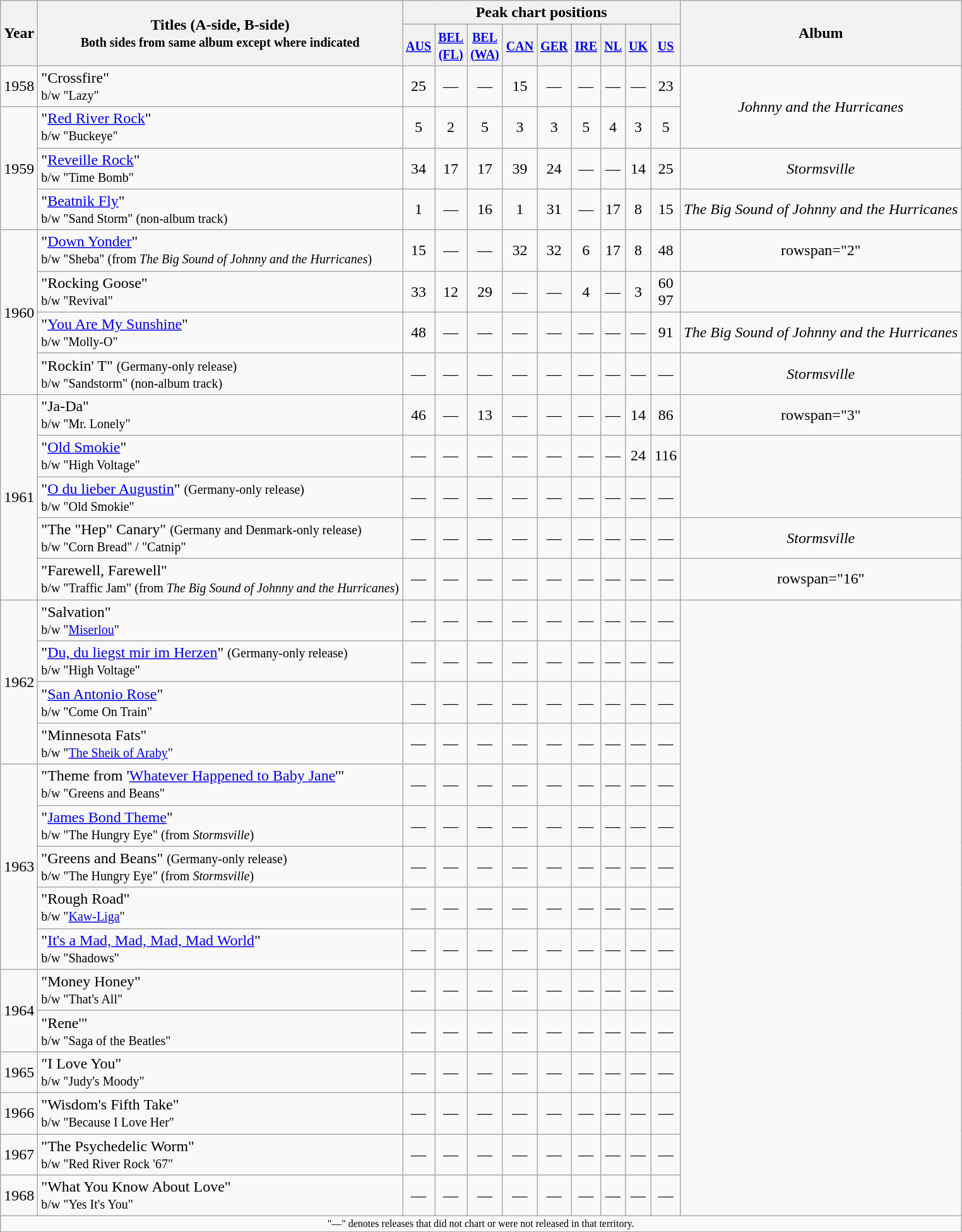<table class="wikitable" style="text-align:center">
<tr>
<th rowspan="2">Year</th>
<th rowspan="2">Titles (A-side, B-side)<br><small>Both sides from same album except where indicated</small></th>
<th colspan="9">Peak chart positions</th>
<th rowspan="2">Album</th>
</tr>
<tr>
<th><small><a href='#'>AUS</a></small><br></th>
<th><small><a href='#'>BEL<br>(FL)</a></small><br></th>
<th><small><a href='#'>BEL<br>(WA)</a></small><br></th>
<th><small><a href='#'>CAN</a></small><br></th>
<th><small><a href='#'>GER</a></small><br></th>
<th><small><a href='#'>IRE</a></small><br></th>
<th><small><a href='#'>NL</a></small><br></th>
<th><small><a href='#'>UK</a></small><br></th>
<th><small><a href='#'>US</a></small><br></th>
</tr>
<tr>
<td>1958</td>
<td align="left">"Crossfire"<br><small>b/w "Lazy"</small></td>
<td>25</td>
<td>—</td>
<td>—</td>
<td>15</td>
<td>—</td>
<td>—</td>
<td>—</td>
<td align="center">—</td>
<td>23</td>
<td rowspan="2"><em>Johnny and the Hurricanes</em></td>
</tr>
<tr>
<td rowspan="3">1959</td>
<td align="left">"<a href='#'>Red River Rock</a>"<br><small>b/w "Buckeye"</small></td>
<td>5</td>
<td>2</td>
<td>5</td>
<td>3</td>
<td>3</td>
<td>5</td>
<td>4</td>
<td align="center">3</td>
<td>5</td>
</tr>
<tr>
<td align="left">"<a href='#'>Reveille Rock</a>"<br><small>b/w "Time Bomb"</small></td>
<td>34</td>
<td>17</td>
<td>17</td>
<td>39</td>
<td>24</td>
<td>—</td>
<td>—</td>
<td align="center">14</td>
<td>25</td>
<td><em>Stormsville</em></td>
</tr>
<tr>
<td align="left">"<a href='#'>Beatnik Fly</a>"<br><small>b/w "Sand Storm" (non-album track)</small></td>
<td>1</td>
<td>—</td>
<td>16</td>
<td>1</td>
<td>31</td>
<td>—</td>
<td>17</td>
<td align="center">8</td>
<td>15</td>
<td><em>The Big Sound of Johnny and the Hurricanes</em></td>
</tr>
<tr>
<td rowspan="4">1960</td>
<td align="left">"<a href='#'>Down Yonder</a>"<br><small>b/w "Sheba" (from <em>The Big Sound of Johnny and the Hurricanes</em>)</small></td>
<td>15</td>
<td>—</td>
<td>—</td>
<td>32</td>
<td>32</td>
<td>6</td>
<td>17</td>
<td align="center">8</td>
<td>48</td>
<td>rowspan="2" </td>
</tr>
<tr>
<td align="left">"Rocking Goose"<br><small>b/w "Revival"</small></td>
<td>33</td>
<td>12</td>
<td>29</td>
<td>—</td>
<td>—</td>
<td>4</td>
<td>—</td>
<td align="center">3</td>
<td>60<br>97</td>
</tr>
<tr>
<td align="left">"<a href='#'>You Are My Sunshine</a>"<br><small>b/w "Molly-O"</small></td>
<td>48</td>
<td>—</td>
<td>—</td>
<td>—</td>
<td>—</td>
<td>—</td>
<td>—</td>
<td align="center">—</td>
<td>91</td>
<td><em>The Big Sound of Johnny and the Hurricanes</em></td>
</tr>
<tr>
<td align="left">"Rockin' T" <small>(Germany-only release)</small> <br><small>b/w "Sandstorm" (non-album track)</small></td>
<td>—</td>
<td>—</td>
<td>—</td>
<td>—</td>
<td>—</td>
<td>—</td>
<td>—</td>
<td align="center">—</td>
<td>—</td>
<td><em>Stormsville</em></td>
</tr>
<tr>
<td rowspan="5">1961</td>
<td align="left">"Ja-Da"<br><small>b/w "Mr. Lonely"</small></td>
<td>46</td>
<td>—</td>
<td>13</td>
<td>—</td>
<td>—</td>
<td>—</td>
<td>—</td>
<td align="center">14</td>
<td>86</td>
<td>rowspan="3" </td>
</tr>
<tr>
<td align="left">"<a href='#'>Old Smokie</a>"<br><small>b/w "High Voltage"</small></td>
<td>—</td>
<td>—</td>
<td>—</td>
<td>—</td>
<td>—</td>
<td>—</td>
<td>—</td>
<td align="center">24</td>
<td>116</td>
</tr>
<tr>
<td align="left">"<a href='#'>O du lieber Augustin</a>" <small>(Germany-only release)</small><br><small>b/w "Old Smokie"</small></td>
<td>—</td>
<td>—</td>
<td>—</td>
<td>—</td>
<td>—</td>
<td>—</td>
<td>—</td>
<td align="center">—</td>
<td>—</td>
</tr>
<tr>
<td align="left">"The "Hep" Canary" <small>(Germany and Denmark-only release)</small><br><small>b/w "Corn Bread" / "Catnip"</small></td>
<td>—</td>
<td>—</td>
<td>—</td>
<td>—</td>
<td>—</td>
<td>—</td>
<td>—</td>
<td align="center">—</td>
<td>—</td>
<td><em>Stormsville</em></td>
</tr>
<tr>
<td align="left">"Farewell, Farewell"<br><small>b/w "Traffic Jam" (from <em>The Big Sound of Johnny and the Hurricanes</em>)</small></td>
<td>—</td>
<td>—</td>
<td>—</td>
<td>—</td>
<td>—</td>
<td>—</td>
<td>—</td>
<td align="center">—</td>
<td>—</td>
<td>rowspan="16" </td>
</tr>
<tr>
<td rowspan="4">1962</td>
<td align="left">"Salvation"<br><small>b/w "<a href='#'>Miserlou</a>"</small></td>
<td>—</td>
<td>—</td>
<td>—</td>
<td>—</td>
<td>—</td>
<td>—</td>
<td>—</td>
<td align="center">—</td>
<td>—</td>
</tr>
<tr>
<td align="left">"<a href='#'>Du, du liegst mir im Herzen</a>" <small>(Germany-only release)</small><br><small>b/w "High Voltage"</small></td>
<td>—</td>
<td>—</td>
<td>—</td>
<td>—</td>
<td>—</td>
<td>—</td>
<td>—</td>
<td align="center">—</td>
<td>—</td>
</tr>
<tr>
<td align="left">"<a href='#'>San Antonio Rose</a>"<br><small>b/w "Come On Train"</small></td>
<td>—</td>
<td>—</td>
<td>—</td>
<td>—</td>
<td>—</td>
<td>—</td>
<td>—</td>
<td align="center">—</td>
<td>—</td>
</tr>
<tr>
<td align="left">"Minnesota Fats"<br><small>b/w "<a href='#'>The Sheik of Araby</a>"</small></td>
<td>—</td>
<td>—</td>
<td>—</td>
<td>—</td>
<td>—</td>
<td>—</td>
<td>—</td>
<td align="center">—</td>
<td>—</td>
</tr>
<tr>
<td rowspan="5">1963</td>
<td align="left">"Theme from '<a href='#'>Whatever Happened to Baby Jane</a>'"<br><small>b/w "Greens and Beans"</small></td>
<td>—</td>
<td>—</td>
<td>—</td>
<td>—</td>
<td>—</td>
<td>—</td>
<td>—</td>
<td align="center">—</td>
<td>—</td>
</tr>
<tr>
<td align="left">"<a href='#'>James Bond Theme</a>"<br><small>b/w "The Hungry Eye" (from <em>Stormsville</em>)</small></td>
<td>—</td>
<td>—</td>
<td>—</td>
<td>—</td>
<td>—</td>
<td>—</td>
<td>—</td>
<td align="center">—</td>
<td>—</td>
</tr>
<tr>
<td align="left">"Greens and Beans" <small>(Germany-only release)</small><br><small>b/w "The Hungry Eye" (from <em>Stormsville</em>)</small></td>
<td>—</td>
<td>—</td>
<td>—</td>
<td>—</td>
<td>—</td>
<td>—</td>
<td>—</td>
<td align="center">—</td>
<td>—</td>
</tr>
<tr>
<td align="left">"Rough Road"<br><small>b/w "<a href='#'>Kaw-Liga</a>"</small></td>
<td>—</td>
<td>—</td>
<td>—</td>
<td>—</td>
<td>—</td>
<td>—</td>
<td>—</td>
<td>—</td>
<td>—</td>
</tr>
<tr>
<td align="left">"<a href='#'>It's a Mad, Mad, Mad, Mad World</a>"<br><small>b/w "Shadows"</small></td>
<td>—</td>
<td>—</td>
<td>—</td>
<td>—</td>
<td>—</td>
<td>—</td>
<td>—</td>
<td align="center">—</td>
<td>—</td>
</tr>
<tr>
<td rowspan="2">1964</td>
<td align="left">"Money Honey"<br><small>b/w "That's All"</small></td>
<td>—</td>
<td>—</td>
<td>—</td>
<td>—</td>
<td>—</td>
<td>—</td>
<td>—</td>
<td align="center">—</td>
<td>—</td>
</tr>
<tr>
<td align="left">"Rene'"<br><small>b/w "Saga of the Beatles"</small></td>
<td>—</td>
<td>—</td>
<td>—</td>
<td>—</td>
<td>—</td>
<td>—</td>
<td>—</td>
<td align="center">—</td>
<td>—</td>
</tr>
<tr>
<td>1965</td>
<td align="left">"I Love You"<br><small>b/w "Judy's Moody"</small></td>
<td>—</td>
<td>—</td>
<td>—</td>
<td>—</td>
<td>—</td>
<td>—</td>
<td>—</td>
<td align="center">—</td>
<td>—</td>
</tr>
<tr>
<td>1966</td>
<td align="left">"Wisdom's Fifth Take"<br><small>b/w "Because I Love Her"</small></td>
<td>—</td>
<td>—</td>
<td>—</td>
<td>—</td>
<td>—</td>
<td>—</td>
<td>—</td>
<td align="center">—</td>
<td>—</td>
</tr>
<tr>
<td>1967</td>
<td align="left">"The Psychedelic Worm"<br><small>b/w "Red River Rock '67"</small></td>
<td>—</td>
<td>—</td>
<td>—</td>
<td>—</td>
<td>—</td>
<td>—</td>
<td>—</td>
<td align="center">—</td>
<td>—</td>
</tr>
<tr>
<td>1968</td>
<td align="left">"What You Know About Love"<br><small>b/w "Yes It's You"</small></td>
<td>—</td>
<td>—</td>
<td>—</td>
<td>—</td>
<td>—</td>
<td>—</td>
<td>—</td>
<td align="center">—</td>
<td>—</td>
</tr>
<tr>
<td colspan="12" style="font-size:8pt">"—" denotes releases that did not chart or were not released in that territory.</td>
</tr>
</table>
